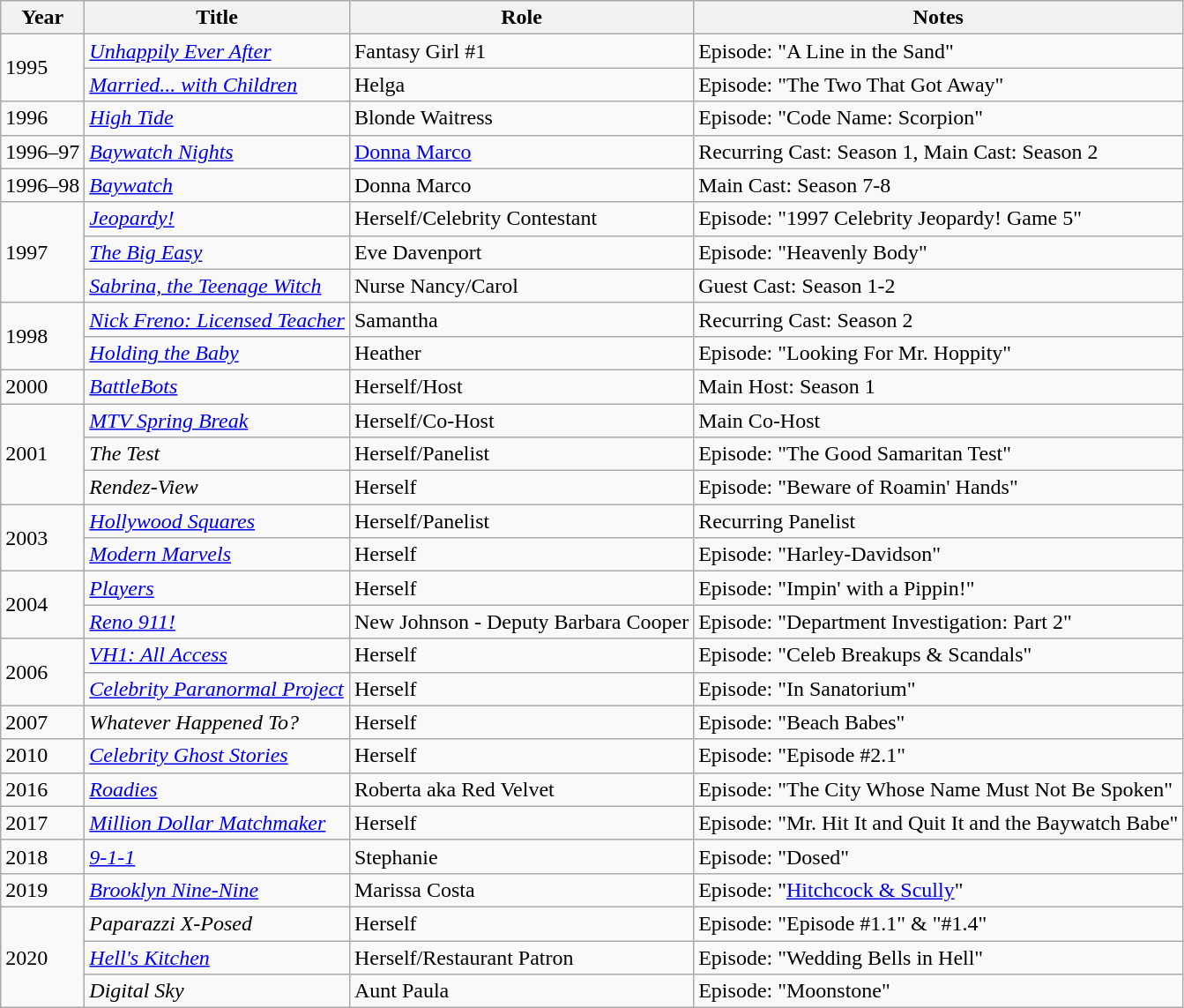<table class="wikitable sortable">
<tr>
<th>Year</th>
<th>Title</th>
<th>Role</th>
<th>Notes</th>
</tr>
<tr>
<td rowspan="2">1995</td>
<td><em><a href='#'>Unhappily Ever After</a></em></td>
<td>Fantasy Girl #1</td>
<td>Episode: "A Line in the Sand"</td>
</tr>
<tr>
<td><em><a href='#'>Married... with Children</a></em></td>
<td>Helga</td>
<td>Episode: "The Two That Got Away"</td>
</tr>
<tr>
<td>1996</td>
<td><em><a href='#'>High Tide</a></em></td>
<td>Blonde Waitress</td>
<td>Episode: "Code Name: Scorpion"</td>
</tr>
<tr>
<td>1996–97</td>
<td><em><a href='#'>Baywatch Nights</a></em></td>
<td><a href='#'>Donna Marco</a></td>
<td>Recurring Cast: Season 1, Main Cast: Season 2</td>
</tr>
<tr>
<td>1996–98</td>
<td><em><a href='#'>Baywatch</a></em></td>
<td>Donna Marco</td>
<td>Main Cast: Season 7-8</td>
</tr>
<tr>
<td rowspan="3">1997</td>
<td><em><a href='#'>Jeopardy!</a></em></td>
<td>Herself/Celebrity Contestant</td>
<td>Episode: "1997 Celebrity Jeopardy! Game 5"</td>
</tr>
<tr>
<td><em><a href='#'>The Big Easy</a></em></td>
<td>Eve Davenport</td>
<td>Episode: "Heavenly Body"</td>
</tr>
<tr>
<td><em><a href='#'>Sabrina, the Teenage Witch</a></em></td>
<td>Nurse Nancy/Carol</td>
<td>Guest Cast: Season 1-2</td>
</tr>
<tr>
<td rowspan="2">1998</td>
<td><em><a href='#'>Nick Freno: Licensed Teacher</a></em></td>
<td>Samantha</td>
<td>Recurring Cast: Season 2</td>
</tr>
<tr>
<td><em><a href='#'>Holding the Baby</a></em></td>
<td>Heather</td>
<td>Episode: "Looking For Mr. Hoppity"</td>
</tr>
<tr>
<td>2000</td>
<td><em><a href='#'>BattleBots</a></em></td>
<td>Herself/Host</td>
<td>Main Host: Season 1</td>
</tr>
<tr>
<td rowspan="3">2001</td>
<td><em><a href='#'>MTV Spring Break</a></em></td>
<td>Herself/Co-Host</td>
<td>Main Co-Host</td>
</tr>
<tr>
<td><em>The Test</em></td>
<td>Herself/Panelist</td>
<td>Episode: "The Good Samaritan Test"</td>
</tr>
<tr>
<td><em>Rendez-View</em></td>
<td>Herself</td>
<td>Episode: "Beware of Roamin' Hands"</td>
</tr>
<tr>
<td rowspan="2">2003</td>
<td><em><a href='#'>Hollywood Squares</a></em></td>
<td>Herself/Panelist</td>
<td>Recurring Panelist</td>
</tr>
<tr>
<td><em><a href='#'>Modern Marvels</a></em></td>
<td>Herself</td>
<td>Episode: "Harley-Davidson"</td>
</tr>
<tr>
<td rowspan="2">2004</td>
<td><em><a href='#'>Players</a></em></td>
<td>Herself</td>
<td>Episode: "Impin' with a Pippin!"</td>
</tr>
<tr>
<td><em><a href='#'>Reno 911!</a></em></td>
<td>New Johnson - Deputy Barbara Cooper</td>
<td>Episode: "Department Investigation: Part 2"</td>
</tr>
<tr>
<td rowspan="2">2006</td>
<td><em><a href='#'>VH1: All Access</a></em></td>
<td>Herself</td>
<td>Episode: "Celeb Breakups & Scandals"</td>
</tr>
<tr>
<td><em><a href='#'>Celebrity Paranormal Project</a></em></td>
<td>Herself</td>
<td>Episode: "In Sanatorium"</td>
</tr>
<tr>
<td>2007</td>
<td><em>Whatever Happened To?</em></td>
<td>Herself</td>
<td>Episode: "Beach Babes"</td>
</tr>
<tr>
<td>2010</td>
<td><em><a href='#'>Celebrity Ghost Stories</a></em></td>
<td>Herself</td>
<td>Episode: "Episode #2.1"</td>
</tr>
<tr>
<td>2016</td>
<td><em><a href='#'>Roadies</a></em></td>
<td>Roberta aka Red Velvet</td>
<td>Episode: "The City Whose Name Must Not Be Spoken"</td>
</tr>
<tr>
<td>2017</td>
<td><em><a href='#'>Million Dollar Matchmaker</a></em></td>
<td>Herself</td>
<td>Episode: "Mr. Hit It and Quit It and the Baywatch Babe"</td>
</tr>
<tr>
<td>2018</td>
<td><em><a href='#'>9-1-1</a></em></td>
<td>Stephanie</td>
<td>Episode: "Dosed"</td>
</tr>
<tr>
<td>2019</td>
<td><em><a href='#'>Brooklyn Nine-Nine</a></em></td>
<td>Marissa Costa</td>
<td>Episode: "<a href='#'>Hitchcock & Scully</a>"</td>
</tr>
<tr>
<td rowspan="3">2020</td>
<td><em>Paparazzi X-Posed</em></td>
<td>Herself</td>
<td>Episode: "Episode #1.1" & "#1.4"</td>
</tr>
<tr>
<td><em><a href='#'>Hell's Kitchen</a></em></td>
<td>Herself/Restaurant Patron</td>
<td>Episode: "Wedding Bells in Hell"</td>
</tr>
<tr>
<td><em>Digital Sky</em></td>
<td>Aunt Paula</td>
<td>Episode: "Moonstone"</td>
</tr>
</table>
